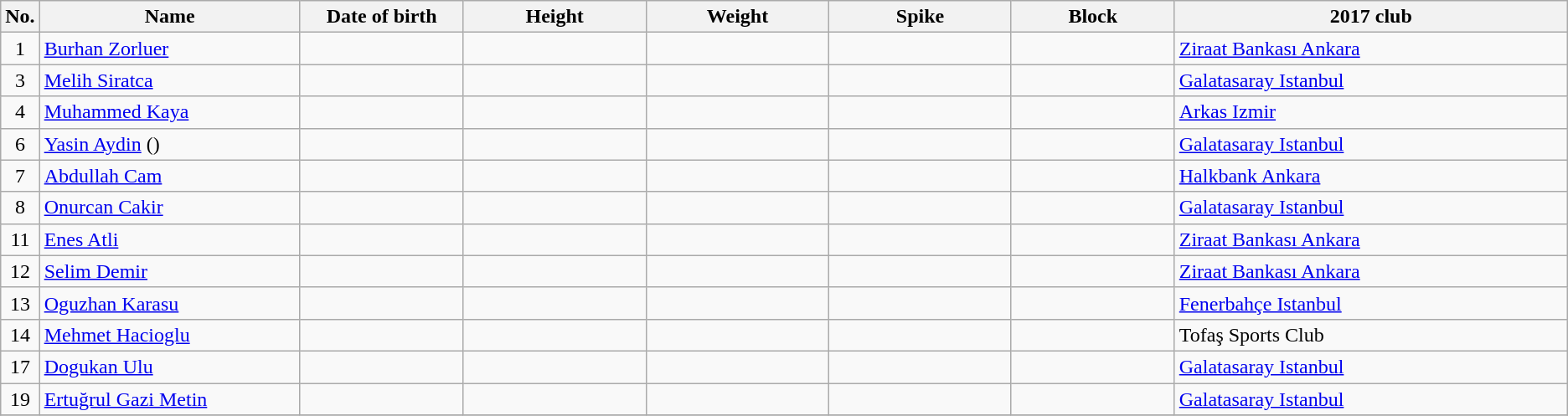<table class="wikitable sortable" style="font-size:100%; text-align:center;">
<tr>
<th>No.</th>
<th style="width:13em">Name</th>
<th style="width:8em">Date of birth</th>
<th style="width:9em">Height</th>
<th style="width:9em">Weight</th>
<th style="width:9em">Spike</th>
<th style="width:8em">Block</th>
<th style="width:20em">2017 club</th>
</tr>
<tr>
<td>1</td>
<td align=left><a href='#'>Burhan Zorluer</a></td>
<td align=right></td>
<td></td>
<td></td>
<td></td>
<td></td>
<td align=left> <a href='#'>Ziraat Bankası Ankara</a></td>
</tr>
<tr>
<td>3</td>
<td align=left><a href='#'>Melih Siratca</a></td>
<td align=right></td>
<td></td>
<td></td>
<td></td>
<td></td>
<td align=left> <a href='#'>Galatasaray Istanbul</a></td>
</tr>
<tr>
<td>4</td>
<td align=left><a href='#'>Muhammed Kaya</a></td>
<td align=right></td>
<td></td>
<td></td>
<td></td>
<td></td>
<td align=left> <a href='#'>Arkas Izmir</a></td>
</tr>
<tr>
<td>6</td>
<td align=left><a href='#'>Yasin Aydin</a> ()</td>
<td align=right></td>
<td></td>
<td></td>
<td></td>
<td></td>
<td align=left> <a href='#'>Galatasaray Istanbul</a></td>
</tr>
<tr>
<td>7</td>
<td align=left><a href='#'>Abdullah Cam</a></td>
<td align=right></td>
<td></td>
<td></td>
<td></td>
<td></td>
<td align=left> <a href='#'>Halkbank Ankara</a></td>
</tr>
<tr>
<td>8</td>
<td align=left><a href='#'>Onurcan Cakir</a></td>
<td align=right></td>
<td></td>
<td></td>
<td></td>
<td></td>
<td align=left> <a href='#'>Galatasaray Istanbul</a></td>
</tr>
<tr>
<td>11</td>
<td align=left><a href='#'>Enes Atli</a></td>
<td align=right></td>
<td></td>
<td></td>
<td></td>
<td></td>
<td align=left> <a href='#'>Ziraat Bankası Ankara</a></td>
</tr>
<tr>
<td>12</td>
<td align=left><a href='#'>Selim Demir</a></td>
<td align=right></td>
<td></td>
<td></td>
<td></td>
<td></td>
<td align=left> <a href='#'>Ziraat Bankası Ankara</a></td>
</tr>
<tr>
<td>13</td>
<td align=left><a href='#'>Oguzhan Karasu</a></td>
<td align=right></td>
<td></td>
<td></td>
<td></td>
<td></td>
<td align=left> <a href='#'>Fenerbahçe Istanbul</a></td>
</tr>
<tr>
<td>14</td>
<td align=left><a href='#'>Mehmet Hacioglu</a></td>
<td align=right></td>
<td></td>
<td></td>
<td></td>
<td></td>
<td align=left> Tofaş Sports Club</td>
</tr>
<tr>
<td>17</td>
<td align=left><a href='#'>Dogukan Ulu</a></td>
<td align=right></td>
<td></td>
<td></td>
<td></td>
<td></td>
<td align=left> <a href='#'>Galatasaray Istanbul</a></td>
</tr>
<tr>
<td>19</td>
<td align=left><a href='#'>Ertuğrul Gazi Metin</a></td>
<td align=right></td>
<td></td>
<td></td>
<td></td>
<td></td>
<td align=left> <a href='#'>Galatasaray Istanbul</a></td>
</tr>
<tr>
</tr>
</table>
